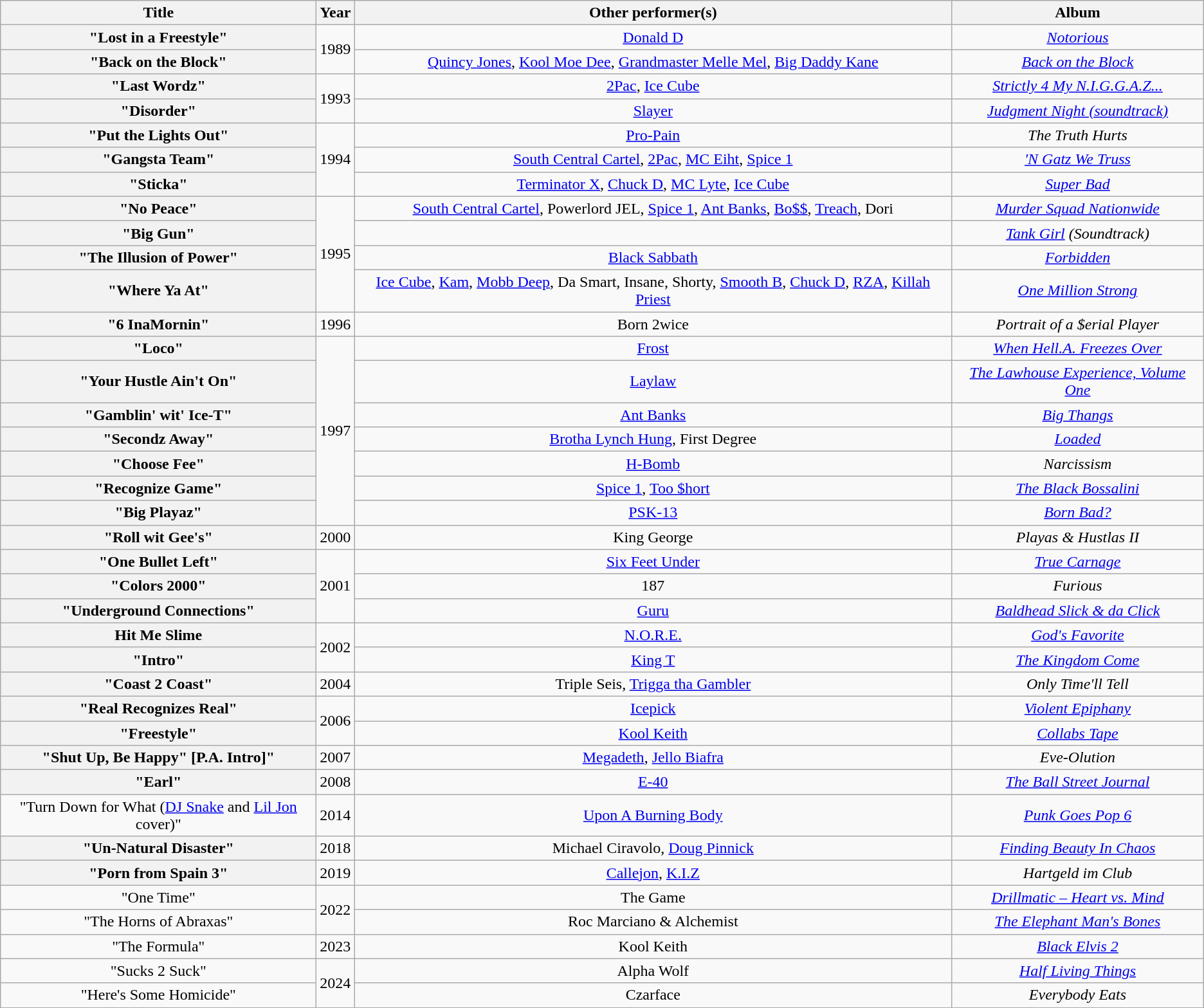<table class="wikitable plainrowheaders" style="text-align:center;">
<tr>
<th scope="col" style="width:20em;">Title</th>
<th scope="col">Year</th>
<th scope="col">Other performer(s)</th>
<th scope="col">Album</th>
</tr>
<tr>
<th scope="row">"Lost in a Freestyle"</th>
<td rowspan="2">1989</td>
<td><a href='#'>Donald D</a></td>
<td><em><a href='#'>Notorious</a></em></td>
</tr>
<tr>
<th scope="row">"Back on the Block"</th>
<td><a href='#'>Quincy Jones</a>, <a href='#'>Kool Moe Dee</a>, <a href='#'>Grandmaster Melle Mel</a>, <a href='#'>Big Daddy Kane</a></td>
<td><em><a href='#'>Back on the Block</a></em></td>
</tr>
<tr>
<th scope="row">"Last Wordz"</th>
<td rowspan="2">1993</td>
<td><a href='#'>2Pac</a>, <a href='#'>Ice Cube</a></td>
<td><em><a href='#'>Strictly 4 My N.I.G.G.A.Z...</a></em></td>
</tr>
<tr>
<th scope="row">"Disorder"</th>
<td><a href='#'>Slayer</a></td>
<td><em><a href='#'>Judgment Night (soundtrack)</a></em></td>
</tr>
<tr>
<th scope="row">"Put the Lights Out"</th>
<td rowspan="3">1994</td>
<td><a href='#'>Pro-Pain</a></td>
<td><em>The Truth Hurts</em></td>
</tr>
<tr>
<th scope="row">"Gangsta Team"</th>
<td><a href='#'>South Central Cartel</a>, <a href='#'>2Pac</a>, <a href='#'>MC Eiht</a>, <a href='#'>Spice 1</a></td>
<td><em><a href='#'>'N Gatz We Truss</a></em></td>
</tr>
<tr>
<th scope="row">"Sticka"</th>
<td><a href='#'>Terminator X</a>, <a href='#'>Chuck D</a>, <a href='#'>MC Lyte</a>, <a href='#'>Ice Cube</a></td>
<td><em><a href='#'>Super Bad</a></em></td>
</tr>
<tr>
<th scope="row">"No Peace"</th>
<td rowspan="4">1995</td>
<td><a href='#'>South Central Cartel</a>, Powerlord JEL, <a href='#'>Spice 1</a>, <a href='#'>Ant Banks</a>, <a href='#'>Bo$$</a>, <a href='#'>Treach</a>, Dori</td>
<td><em><a href='#'>Murder Squad Nationwide</a></em></td>
</tr>
<tr>
<th>"Big Gun"</th>
<td></td>
<td><em><a href='#'>Tank Girl</a> (Soundtrack)</em></td>
</tr>
<tr>
<th scope="row">"The Illusion of Power"</th>
<td><a href='#'>Black Sabbath</a></td>
<td><em><a href='#'>Forbidden</a></em></td>
</tr>
<tr>
<th scope="row">"Where Ya At"</th>
<td><a href='#'>Ice Cube</a>, <a href='#'>Kam</a>, <a href='#'>Mobb Deep</a>, Da Smart, Insane, Shorty, <a href='#'>Smooth B</a>, <a href='#'>Chuck D</a>, <a href='#'>RZA</a>, <a href='#'>Killah Priest</a></td>
<td><em><a href='#'>One Million Strong</a></em></td>
</tr>
<tr>
<th scope="row">"6 InaMornin"</th>
<td>1996</td>
<td>Born 2wice</td>
<td><em>Portrait of a $erial Player</em></td>
</tr>
<tr>
<th scope="row">"Loco"</th>
<td rowspan="7">1997</td>
<td><a href='#'>Frost</a></td>
<td><em><a href='#'>When Hell.A. Freezes Over</a></em></td>
</tr>
<tr>
<th scope="row">"Your Hustle Ain't On"</th>
<td><a href='#'>Laylaw</a></td>
<td><em><a href='#'>The Lawhouse Experience, Volume One</a></em></td>
</tr>
<tr>
<th scope="row">"Gamblin' wit' Ice-T"</th>
<td><a href='#'>Ant Banks</a></td>
<td><em><a href='#'>Big Thangs</a></em></td>
</tr>
<tr>
<th scope="row">"Secondz Away"</th>
<td><a href='#'>Brotha Lynch Hung</a>, First Degree</td>
<td><em><a href='#'>Loaded</a></em></td>
</tr>
<tr>
<th scope="row">"Choose Fee"</th>
<td><a href='#'>H-Bomb</a></td>
<td><em>Narcissism</em></td>
</tr>
<tr>
<th scope="row">"Recognize Game"</th>
<td><a href='#'>Spice 1</a>, <a href='#'>Too $hort</a></td>
<td><em><a href='#'>The Black Bossalini</a></em></td>
</tr>
<tr>
<th scope="row">"Big Playaz"</th>
<td><a href='#'>PSK-13</a></td>
<td><em><a href='#'>Born Bad?</a></em></td>
</tr>
<tr>
<th scope="row">"Roll wit Gee's"</th>
<td>2000</td>
<td>King George</td>
<td><em>Playas & Hustlas II</em></td>
</tr>
<tr>
<th scope="row">"One Bullet Left"</th>
<td rowspan="3">2001</td>
<td><a href='#'>Six Feet Under</a></td>
<td><em><a href='#'>True Carnage</a></em></td>
</tr>
<tr>
<th scope="row">"Colors 2000"</th>
<td>187</td>
<td><em>Furious</em></td>
</tr>
<tr>
<th>"Underground Connections"</th>
<td><a href='#'>Guru</a></td>
<td><em><a href='#'>Baldhead Slick & da Click</a></em></td>
</tr>
<tr>
<th scope="row">Hit Me Slime</th>
<td rowspan="2">2002</td>
<td><a href='#'>N.O.R.E.</a></td>
<td><a href='#'><em>God's Favorite</em></a></td>
</tr>
<tr>
<th scope="row">"Intro"</th>
<td><a href='#'>King T</a></td>
<td><em><a href='#'>The Kingdom Come</a></em></td>
</tr>
<tr>
<th scope="row">"Coast 2 Coast"</th>
<td>2004</td>
<td>Triple Seis, <a href='#'>Trigga tha Gambler</a></td>
<td><em>Only Time'll Tell</em></td>
</tr>
<tr>
<th scope="row">"Real Recognizes Real"</th>
<td rowspan="2">2006</td>
<td><a href='#'>Icepick</a></td>
<td><em><a href='#'>Violent Epiphany</a></em></td>
</tr>
<tr>
<th scope="row">"Freestyle"</th>
<td><a href='#'>Kool Keith</a></td>
<td><em><a href='#'>Collabs Tape</a></em></td>
</tr>
<tr>
<th scope="row">"Shut Up, Be Happy" [P.A. Intro]"</th>
<td>2007</td>
<td><a href='#'>Megadeth</a>, <a href='#'>Jello Biafra</a></td>
<td><em>Eve-Olution</em></td>
</tr>
<tr>
<th scope="row">"Earl"</th>
<td>2008</td>
<td><a href='#'>E-40</a></td>
<td><em><a href='#'>The Ball Street Journal</a></em></td>
</tr>
<tr>
<td>"Turn Down for What (<a href='#'>DJ Snake</a> and <a href='#'>Lil Jon</a> cover)"</td>
<td>2014</td>
<td><a href='#'>Upon A Burning Body</a></td>
<td><em><a href='#'>Punk Goes Pop 6</a></em></td>
</tr>
<tr>
<th scope="row">"Un-Natural Disaster"</th>
<td>2018</td>
<td>Michael Ciravolo, <a href='#'>Doug Pinnick</a></td>
<td><em><a href='#'>Finding Beauty In Chaos</a></em></td>
</tr>
<tr>
<th scope="row">"Porn from Spain 3"</th>
<td>2019</td>
<td><a href='#'>Callejon</a>, <a href='#'>K.I.Z</a></td>
<td><em>Hartgeld im Club</em></td>
</tr>
<tr>
<td>"One Time"</td>
<td rowspan="2">2022</td>
<td>The Game</td>
<td><em><a href='#'>Drillmatic – Heart vs. Mind</a></em></td>
</tr>
<tr>
<td>"The Horns of Abraxas"</td>
<td>Roc Marciano & Alchemist</td>
<td><em><a href='#'>The Elephant Man's Bones</a></em></td>
</tr>
<tr>
<td scope="row">"The Formula"</td>
<td>2023</td>
<td>Kool Keith</td>
<td><em><a href='#'>Black Elvis 2</a></em></td>
</tr>
<tr>
<td scope="row">"Sucks 2 Suck"</td>
<td rowspan="2">2024</td>
<td>Alpha Wolf</td>
<td><em><a href='#'>Half Living Things</a></em></td>
</tr>
<tr>
<td>"Here's Some Homicide"</td>
<td>Czarface</td>
<td><em>Everybody Eats</em></td>
</tr>
</table>
